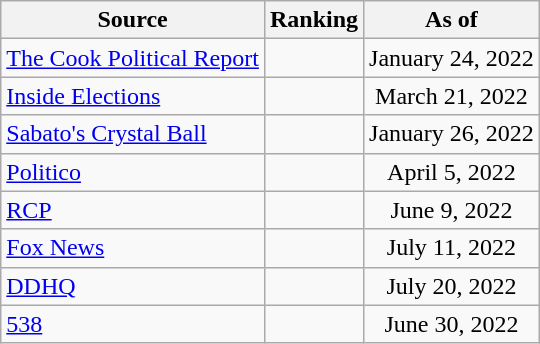<table class="wikitable" style="text-align:center">
<tr>
<th>Source</th>
<th>Ranking</th>
<th>As of</th>
</tr>
<tr>
<td align=left><a href='#'>The Cook Political Report</a></td>
<td></td>
<td>January 24, 2022</td>
</tr>
<tr>
<td align=left><a href='#'>Inside Elections</a></td>
<td></td>
<td>March 21, 2022</td>
</tr>
<tr>
<td align=left><a href='#'>Sabato's Crystal Ball</a></td>
<td></td>
<td>January 26, 2022</td>
</tr>
<tr>
<td align="left"><a href='#'>Politico</a></td>
<td></td>
<td>April 5, 2022</td>
</tr>
<tr>
<td align="left"><a href='#'>RCP</a></td>
<td></td>
<td>June 9, 2022</td>
</tr>
<tr>
<td align=left><a href='#'>Fox News</a></td>
<td></td>
<td>July 11, 2022</td>
</tr>
<tr>
<td align="left"><a href='#'>DDHQ</a></td>
<td></td>
<td>July 20, 2022</td>
</tr>
<tr>
<td align="left"><a href='#'>538</a></td>
<td></td>
<td>June 30, 2022</td>
</tr>
</table>
